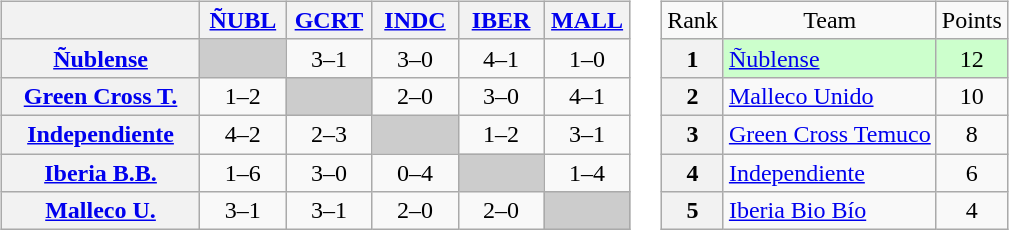<table>
<tr>
<td><br><table class="wikitable" style="text-align:center">
<tr>
<th width="125"> </th>
<th width="50"><a href='#'>ÑUBL</a></th>
<th width="50"><a href='#'>GCRT</a></th>
<th width="50"><a href='#'>INDC</a></th>
<th width="50"><a href='#'>IBER</a></th>
<th width="50"><a href='#'>MALL</a></th>
</tr>
<tr>
<th><a href='#'>Ñublense</a></th>
<td bgcolor="#CCCCCC"></td>
<td>3–1</td>
<td>3–0</td>
<td>4–1</td>
<td>1–0</td>
</tr>
<tr>
<th><a href='#'>Green Cross T.</a></th>
<td>1–2</td>
<td bgcolor="#CCCCCC"></td>
<td>2–0</td>
<td>3–0</td>
<td>4–1</td>
</tr>
<tr>
<th><a href='#'>Independiente</a></th>
<td>4–2</td>
<td>2–3</td>
<td bgcolor="#CCCCCC"></td>
<td>1–2</td>
<td>3–1</td>
</tr>
<tr>
<th><a href='#'>Iberia B.B.</a></th>
<td>1–6</td>
<td>3–0</td>
<td>0–4</td>
<td bgcolor="#CCCCCC"></td>
<td>1–4</td>
</tr>
<tr>
<th><a href='#'>Malleco U.</a></th>
<td>3–1</td>
<td>3–1</td>
<td>2–0</td>
<td>2–0</td>
<td bgcolor="#CCCCCC"></td>
</tr>
</table>
</td>
<td><br><table class="wikitable" style="text-align: center;">
<tr>
<td>Rank</td>
<td>Team</td>
<td>Points</td>
</tr>
<tr bgcolor=#ccffcc>
<th>1</th>
<td style="text-align: left;"><a href='#'>Ñublense</a></td>
<td>12</td>
</tr>
<tr>
<th>2</th>
<td style="text-align: left;"><a href='#'>Malleco Unido</a></td>
<td>10</td>
</tr>
<tr>
<th>3</th>
<td style="text-align: left;"><a href='#'>Green Cross Temuco</a></td>
<td>8</td>
</tr>
<tr>
<th>4</th>
<td style="text-align: left;"><a href='#'>Independiente</a></td>
<td>6</td>
</tr>
<tr>
<th>5</th>
<td style="text-align: left;"><a href='#'>Iberia Bio Bío</a></td>
<td>4</td>
</tr>
</table>
</td>
</tr>
</table>
